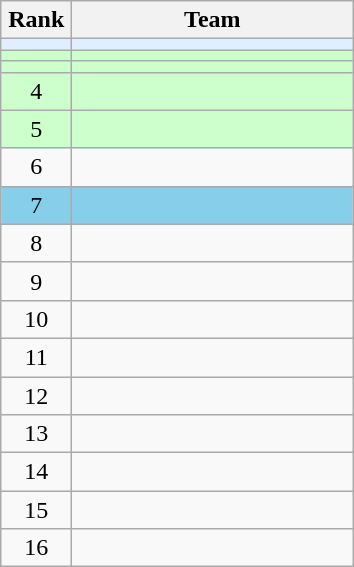<table class="wikitable" style="text-align:center">
<tr>
<th width=40>Rank</th>
<th width=180>Team</th>
</tr>
<tr bgcolor=#dfefff>
<td></td>
<td style="text-align:left"></td>
</tr>
<tr bgcolor=#ccffcc>
<td></td>
<td style="text-align:left"></td>
</tr>
<tr bgcolor=#ccffcc>
<td></td>
<td style="text-align:left"></td>
</tr>
<tr bgcolor=#ccffcc>
<td>4</td>
<td style="text-align:left"></td>
</tr>
<tr bgcolor=#ccffcc>
<td>5</td>
<td style="text-align:left"></td>
</tr>
<tr>
<td>6</td>
<td style="text-align:left"></td>
</tr>
<tr bgcolor=#87ceeb>
<td>7</td>
<td style="text-align:left"></td>
</tr>
<tr>
<td>8</td>
<td style="text-align:left"></td>
</tr>
<tr>
<td>9</td>
<td style="text-align:left"></td>
</tr>
<tr>
<td>10</td>
<td style="text-align:left"></td>
</tr>
<tr>
<td>11</td>
<td style="text-align:left"></td>
</tr>
<tr>
<td>12</td>
<td style="text-align:left"></td>
</tr>
<tr>
<td>13</td>
<td style="text-align:left"></td>
</tr>
<tr>
<td>14</td>
<td style="text-align:left"></td>
</tr>
<tr>
<td>15</td>
<td style="text-align:left"></td>
</tr>
<tr>
<td>16</td>
<td style="text-align:left"></td>
</tr>
</table>
